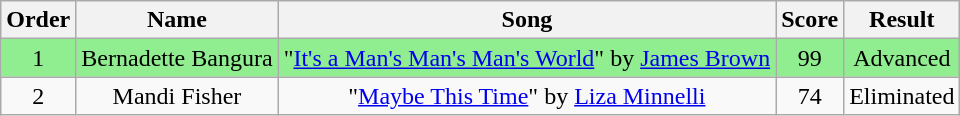<table class="wikitable" style="text-align:center;">
<tr style="text-align:Center; background:#cc;">
<th>Order</th>
<th>Name</th>
<th>Song</th>
<th>Score</th>
<th>Result</th>
</tr>
<tr style="background:lightgreen;">
<td>1</td>
<td>Bernadette Bangura</td>
<td>"<a href='#'>It's a Man's Man's Man's World</a>" by <a href='#'>James Brown</a></td>
<td>99</td>
<td>Advanced</td>
</tr>
<tr>
<td>2</td>
<td>Mandi Fisher</td>
<td>"<a href='#'>Maybe This Time</a>" by <a href='#'>Liza Minnelli</a></td>
<td>74</td>
<td>Eliminated</td>
</tr>
</table>
